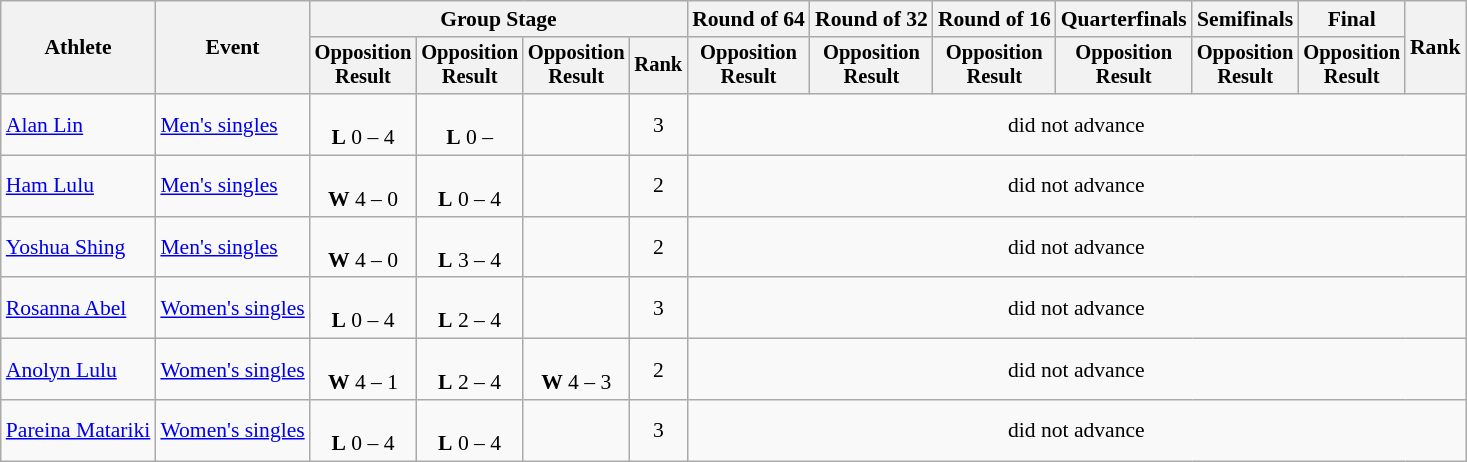<table class="wikitable" style="font-size:90%">
<tr>
<th rowspan=2>Athlete</th>
<th rowspan=2>Event</th>
<th colspan=4>Group Stage</th>
<th>Round of 64</th>
<th>Round of 32</th>
<th>Round of 16</th>
<th>Quarterfinals</th>
<th>Semifinals</th>
<th>Final</th>
<th rowspan=2>Rank</th>
</tr>
<tr style="font-size:95%">
<th>Opposition<br>Result</th>
<th>Opposition<br>Result</th>
<th>Opposition<br>Result</th>
<th>Rank</th>
<th>Opposition<br>Result</th>
<th>Opposition<br>Result</th>
<th>Opposition<br>Result</th>
<th>Opposition<br>Result</th>
<th>Opposition<br>Result</th>
<th>Opposition<br>Result</th>
</tr>
<tr align=center>
<td align=left><a href='#'>Alan Lin</a></td>
<td align=left><a href='#'>Men's singles</a></td>
<td><br><strong>L</strong> 0 – 4</td>
<td><br><strong>L</strong> 0 –</td>
<td></td>
<td>3</td>
<td colspan=7>did not advance</td>
</tr>
<tr align=center>
<td align=left><a href='#'>Ham Lulu</a></td>
<td align=left><a href='#'>Men's singles</a></td>
<td><br><strong>W</strong> 4 – 0</td>
<td><br><strong>L</strong> 0 – 4</td>
<td></td>
<td>2</td>
<td colspan=7>did not advance</td>
</tr>
<tr align=center>
<td align=left><a href='#'>Yoshua Shing</a></td>
<td align=left><a href='#'>Men's singles</a></td>
<td><br><strong>W</strong> 4 – 0</td>
<td><br><strong>L</strong> 3 – 4</td>
<td></td>
<td>2</td>
<td colspan=7>did not advance</td>
</tr>
<tr align=center>
<td align=left><a href='#'>Rosanna Abel</a></td>
<td align=left><a href='#'>Women's singles</a></td>
<td><br><strong>L</strong> 0 – 4</td>
<td><br><strong>L</strong> 2 – 4</td>
<td></td>
<td>3</td>
<td colspan=7>did not advance</td>
</tr>
<tr align=center>
<td align=left><a href='#'>Anolyn Lulu</a></td>
<td align=left><a href='#'>Women's singles</a></td>
<td><br><strong>W</strong> 4 – 1</td>
<td><br><strong>L</strong> 2 – 4</td>
<td><br><strong>W</strong> 4 – 3</td>
<td>2</td>
<td colspan=7>did not advance</td>
</tr>
<tr align=center>
<td align=left><a href='#'>Pareina Matariki</a></td>
<td align=left><a href='#'>Women's singles</a></td>
<td><br><strong>L</strong> 0 – 4</td>
<td><br><strong>L</strong> 0 – 4</td>
<td></td>
<td>3</td>
<td colspan=7>did not advance</td>
</tr>
</table>
